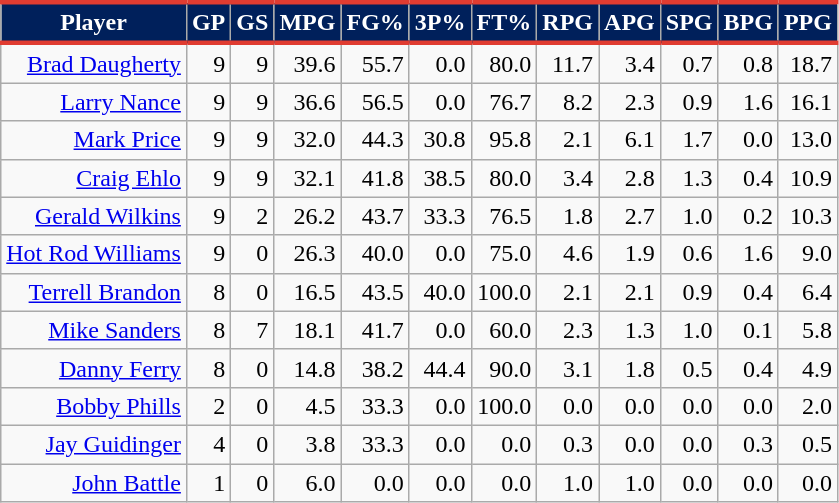<table class="wikitable sortable" style="text-align:right;">
<tr>
<th style="background:#00205B; color:#FFFFFF; border-top:#E03C31 3px solid; border-bottom:#E03C31 3px solid;">Player</th>
<th style="background:#00205B; color:#FFFFFF; border-top:#E03C31 3px solid; border-bottom:#E03C31 3px solid;">GP</th>
<th style="background:#00205B; color:#FFFFFF; border-top:#E03C31 3px solid; border-bottom:#E03C31 3px solid;">GS</th>
<th style="background:#00205B; color:#FFFFFF; border-top:#E03C31 3px solid; border-bottom:#E03C31 3px solid;">MPG</th>
<th style="background:#00205B; color:#FFFFFF; border-top:#E03C31 3px solid; border-bottom:#E03C31 3px solid;">FG%</th>
<th style="background:#00205B; color:#FFFFFF; border-top:#E03C31 3px solid; border-bottom:#E03C31 3px solid;">3P%</th>
<th style="background:#00205B; color:#FFFFFF; border-top:#E03C31 3px solid; border-bottom:#E03C31 3px solid;">FT%</th>
<th style="background:#00205B; color:#FFFFFF; border-top:#E03C31 3px solid; border-bottom:#E03C31 3px solid;">RPG</th>
<th style="background:#00205B; color:#FFFFFF; border-top:#E03C31 3px solid; border-bottom:#E03C31 3px solid;">APG</th>
<th style="background:#00205B; color:#FFFFFF; border-top:#E03C31 3px solid; border-bottom:#E03C31 3px solid;">SPG</th>
<th style="background:#00205B; color:#FFFFFF; border-top:#E03C31 3px solid; border-bottom:#E03C31 3px solid;">BPG</th>
<th style="background:#00205B; color:#FFFFFF; border-top:#E03C31 3px solid; border-bottom:#E03C31 3px solid;">PPG</th>
</tr>
<tr>
<td><a href='#'>Brad Daugherty</a></td>
<td>9</td>
<td>9</td>
<td>39.6</td>
<td>55.7</td>
<td>0.0</td>
<td>80.0</td>
<td>11.7</td>
<td>3.4</td>
<td>0.7</td>
<td>0.8</td>
<td>18.7</td>
</tr>
<tr>
<td><a href='#'>Larry Nance</a></td>
<td>9</td>
<td>9</td>
<td>36.6</td>
<td>56.5</td>
<td>0.0</td>
<td>76.7</td>
<td>8.2</td>
<td>2.3</td>
<td>0.9</td>
<td>1.6</td>
<td>16.1</td>
</tr>
<tr>
<td><a href='#'>Mark Price</a></td>
<td>9</td>
<td>9</td>
<td>32.0</td>
<td>44.3</td>
<td>30.8</td>
<td>95.8</td>
<td>2.1</td>
<td>6.1</td>
<td>1.7</td>
<td>0.0</td>
<td>13.0</td>
</tr>
<tr>
<td><a href='#'>Craig Ehlo</a></td>
<td>9</td>
<td>9</td>
<td>32.1</td>
<td>41.8</td>
<td>38.5</td>
<td>80.0</td>
<td>3.4</td>
<td>2.8</td>
<td>1.3</td>
<td>0.4</td>
<td>10.9</td>
</tr>
<tr>
<td><a href='#'>Gerald Wilkins</a></td>
<td>9</td>
<td>2</td>
<td>26.2</td>
<td>43.7</td>
<td>33.3</td>
<td>76.5</td>
<td>1.8</td>
<td>2.7</td>
<td>1.0</td>
<td>0.2</td>
<td>10.3</td>
</tr>
<tr>
<td><a href='#'>Hot Rod Williams</a></td>
<td>9</td>
<td>0</td>
<td>26.3</td>
<td>40.0</td>
<td>0.0</td>
<td>75.0</td>
<td>4.6</td>
<td>1.9</td>
<td>0.6</td>
<td>1.6</td>
<td>9.0</td>
</tr>
<tr>
<td><a href='#'>Terrell Brandon</a></td>
<td>8</td>
<td>0</td>
<td>16.5</td>
<td>43.5</td>
<td>40.0</td>
<td>100.0</td>
<td>2.1</td>
<td>2.1</td>
<td>0.9</td>
<td>0.4</td>
<td>6.4</td>
</tr>
<tr>
<td><a href='#'>Mike Sanders</a></td>
<td>8</td>
<td>7</td>
<td>18.1</td>
<td>41.7</td>
<td>0.0</td>
<td>60.0</td>
<td>2.3</td>
<td>1.3</td>
<td>1.0</td>
<td>0.1</td>
<td>5.8</td>
</tr>
<tr>
<td><a href='#'>Danny Ferry</a></td>
<td>8</td>
<td>0</td>
<td>14.8</td>
<td>38.2</td>
<td>44.4</td>
<td>90.0</td>
<td>3.1</td>
<td>1.8</td>
<td>0.5</td>
<td>0.4</td>
<td>4.9</td>
</tr>
<tr>
<td><a href='#'>Bobby Phills</a></td>
<td>2</td>
<td>0</td>
<td>4.5</td>
<td>33.3</td>
<td>0.0</td>
<td>100.0</td>
<td>0.0</td>
<td>0.0</td>
<td>0.0</td>
<td>0.0</td>
<td>2.0</td>
</tr>
<tr>
<td><a href='#'>Jay Guidinger</a></td>
<td>4</td>
<td>0</td>
<td>3.8</td>
<td>33.3</td>
<td>0.0</td>
<td>0.0</td>
<td>0.3</td>
<td>0.0</td>
<td>0.0</td>
<td>0.3</td>
<td>0.5</td>
</tr>
<tr>
<td><a href='#'>John Battle</a></td>
<td>1</td>
<td>0</td>
<td>6.0</td>
<td>0.0</td>
<td>0.0</td>
<td>0.0</td>
<td>1.0</td>
<td>1.0</td>
<td>0.0</td>
<td>0.0</td>
<td>0.0</td>
</tr>
</table>
